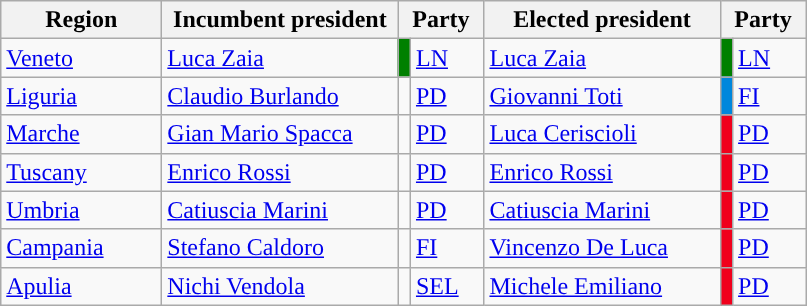<table class="wikitable" style="valign:top;">
<tr>
<th style="width:100px;">Region</th>
<th style="width:150px;">Incumbent president</th>
<th colspan=2 style="width:50px;">Party</th>
<th style="width:150px;">Elected president</th>
<th colspan=2 style="width:50px;">Party</th>
</tr>
<tr>
<td><a href='#'>Veneto</a></td>
<td><a href='#'>Luca Zaia</a></td>
<td width="1" bgcolor="#008000"></td>
<td align="left"><a href='#'>LN</a></td>
<td><a href='#'>Luca Zaia</a></td>
<td width="1" bgcolor="#00800"></td>
<td align="left"><a href='#'>LN</a></td>
</tr>
<tr>
<td><a href='#'>Liguria</a></td>
<td><a href='#'>Claudio Burlando</a></td>
<td width="1"></td>
<td align="left"><a href='#'>PD</a></td>
<td><a href='#'>Giovanni Toti</a></td>
<td width="1" bgcolor="#0087DC"></td>
<td align="left"><a href='#'>FI</a></td>
</tr>
<tr>
<td><a href='#'>Marche</a></td>
<td><a href='#'>Gian Mario Spacca</a></td>
<td width="1"></td>
<td align="left"><a href='#'>PD</a></td>
<td><a href='#'>Luca Ceriscioli</a></td>
<td width="1" bgcolor="#F0001C"></td>
<td align="left"><a href='#'>PD</a></td>
</tr>
<tr>
<td><a href='#'>Tuscany</a></td>
<td><a href='#'>Enrico Rossi</a></td>
<td width="1"></td>
<td align="left"><a href='#'>PD</a></td>
<td><a href='#'>Enrico Rossi</a></td>
<td width="1" bgcolor="#F0001C"></td>
<td align="left"><a href='#'>PD</a></td>
</tr>
<tr>
<td><a href='#'>Umbria</a></td>
<td><a href='#'>Catiuscia Marini</a></td>
<td width="1"></td>
<td align="left"><a href='#'>PD</a></td>
<td><a href='#'>Catiuscia Marini</a></td>
<td width="1" bgcolor="#F0001C"></td>
<td align="left"><a href='#'>PD</a></td>
</tr>
<tr>
<td><a href='#'>Campania</a></td>
<td><a href='#'>Stefano Caldoro</a></td>
<td width="1"></td>
<td align="left"><a href='#'>FI</a></td>
<td><a href='#'>Vincenzo De Luca</a></td>
<td width="1" bgcolor="#F0001C"></td>
<td align="left"><a href='#'>PD</a></td>
</tr>
<tr>
<td><a href='#'>Apulia</a></td>
<td><a href='#'>Nichi Vendola</a></td>
<td width="1"></td>
<td align="left"><a href='#'>SEL</a></td>
<td><a href='#'>Michele Emiliano</a></td>
<td width="1" bgcolor="#F0001C"></td>
<td align="left"><a href='#'>PD</a></td>
</tr>
</table>
